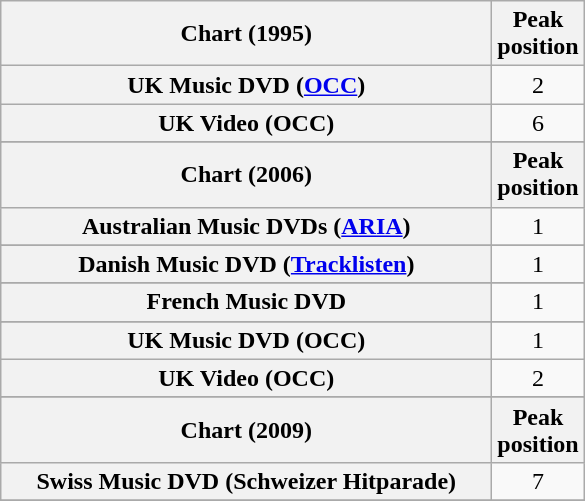<table class="wikitable sortable plainrowheaders" style="text-align:center;">
<tr>
<th style="width:20em;">Chart (1995)</th>
<th>Peak<br>position</th>
</tr>
<tr>
<th scope="row">UK Music DVD (<a href='#'>OCC</a>)</th>
<td>2</td>
</tr>
<tr>
<th scope="row">UK Video (OCC)</th>
<td>6</td>
</tr>
<tr>
</tr>
<tr>
<th style="width:20em;">Chart (2006)</th>
<th>Peak<br>position</th>
</tr>
<tr>
<th scope="row">Australian Music DVDs (<a href='#'>ARIA</a>)</th>
<td>1</td>
</tr>
<tr>
</tr>
<tr>
</tr>
<tr>
</tr>
<tr>
<th scope="row">Danish Music DVD (<a href='#'>Tracklisten</a>)</th>
<td>1</td>
</tr>
<tr>
</tr>
<tr>
<th scope="row">French Music DVD</th>
<td>1</td>
</tr>
<tr>
</tr>
<tr>
</tr>
<tr>
</tr>
<tr>
</tr>
<tr>
<th scope="row">UK Music DVD (OCC)</th>
<td>1</td>
</tr>
<tr>
<th scope="row">UK Video (OCC)</th>
<td>2</td>
</tr>
<tr>
</tr>
<tr>
<th style="width:20em;">Chart (2009)</th>
<th>Peak<br>position</th>
</tr>
<tr>
<th scope="row">Swiss Music DVD (Schweizer Hitparade)</th>
<td>7</td>
</tr>
<tr>
</tr>
</table>
